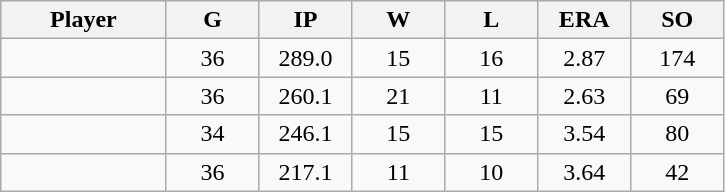<table class="wikitable sortable">
<tr>
<th bgcolor="#DDDDFF" width="16%">Player</th>
<th bgcolor="#DDDDFF" width="9%">G</th>
<th bgcolor="#DDDDFF" width="9%">IP</th>
<th bgcolor="#DDDDFF" width="9%">W</th>
<th bgcolor="#DDDDFF" width="9%">L</th>
<th bgcolor="#DDDDFF" width="9%">ERA</th>
<th bgcolor="#DDDDFF" width="9%">SO</th>
</tr>
<tr align="center">
<td></td>
<td>36</td>
<td>289.0</td>
<td>15</td>
<td>16</td>
<td>2.87</td>
<td>174</td>
</tr>
<tr align="center">
<td></td>
<td>36</td>
<td>260.1</td>
<td>21</td>
<td>11</td>
<td>2.63</td>
<td>69</td>
</tr>
<tr align="center">
<td></td>
<td>34</td>
<td>246.1</td>
<td>15</td>
<td>15</td>
<td>3.54</td>
<td>80</td>
</tr>
<tr align="center">
<td></td>
<td>36</td>
<td>217.1</td>
<td>11</td>
<td>10</td>
<td>3.64</td>
<td>42</td>
</tr>
</table>
